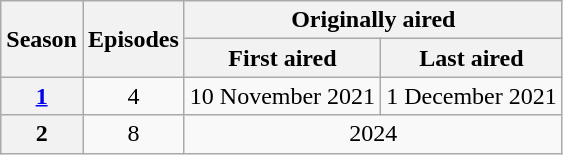<table class="wikitable" style="text-align:center">
<tr>
<th rowspan=2>Season</th>
<th rowspan=2>Episodes</th>
<th colspan=2>Originally aired</th>
</tr>
<tr>
<th>First aired</th>
<th>Last aired</th>
</tr>
<tr>
<th><a href='#'>1</a></th>
<td>4</td>
<td>10 November 2021</td>
<td>1 December 2021</td>
</tr>
<tr>
<th>2</th>
<td>8</td>
<td colspan=2>2024</td>
</tr>
</table>
